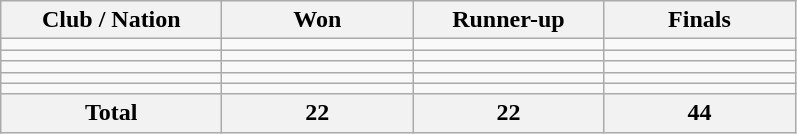<table class="wikitable sortable">
<tr>
<th width="140">Club / Nation</th>
<th width="120">Won</th>
<th width="120">Runner-up</th>
<th width="120">Finals</th>
</tr>
<tr>
<td></td>
<td></td>
<td></td>
<td></td>
</tr>
<tr>
<td></td>
<td></td>
<td></td>
<td></td>
</tr>
<tr>
<td></td>
<td></td>
<td></td>
<td></td>
</tr>
<tr>
<td></td>
<td></td>
<td></td>
<td></td>
</tr>
<tr>
<td></td>
<td></td>
<td></td>
<td></td>
</tr>
<tr>
<th>Total</th>
<th>22</th>
<th>22</th>
<th>44</th>
</tr>
</table>
